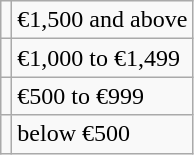<table class="wikitable">
<tr>
<td></td>
<td>€1,500 and above</td>
</tr>
<tr>
<td></td>
<td>€1,000 to €1,499</td>
</tr>
<tr>
<td></td>
<td>€500 to €999</td>
</tr>
<tr>
<td></td>
<td>below €500</td>
</tr>
</table>
